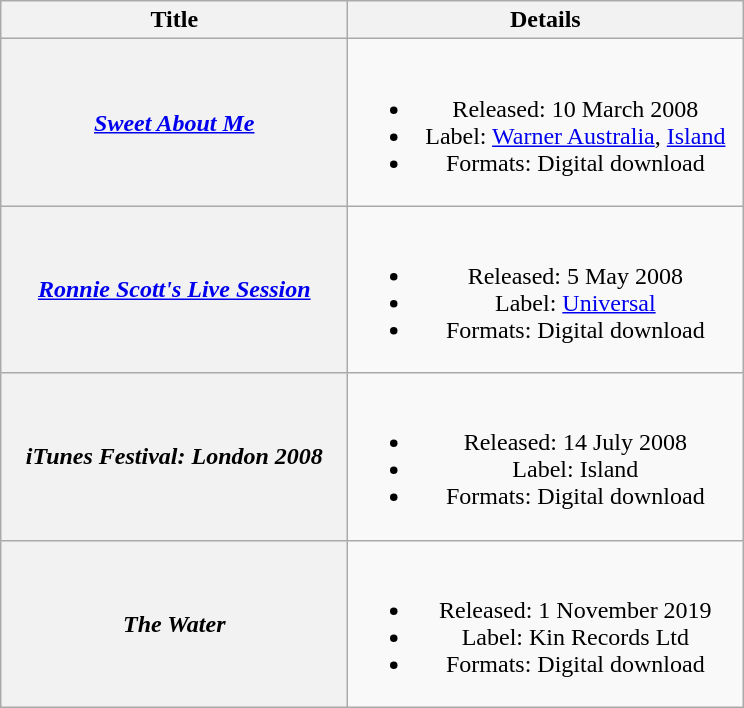<table class="wikitable plainrowheaders" style="text-align:center;" border="1">
<tr>
<th scope="col" style="width:14em;">Title</th>
<th scope="col" style="width:16em;">Details</th>
</tr>
<tr>
<th scope="row"><em><a href='#'>Sweet About Me</a></em></th>
<td><br><ul><li>Released: 10 March 2008</li><li>Label: <a href='#'>Warner Australia</a>, <a href='#'>Island</a></li><li>Formats: Digital download</li></ul></td>
</tr>
<tr>
<th scope="row"><em><a href='#'>Ronnie Scott's Live Session</a></em></th>
<td><br><ul><li>Released: 5 May 2008</li><li>Label: <a href='#'>Universal</a></li><li>Formats: Digital download</li></ul></td>
</tr>
<tr>
<th scope="row"><em>iTunes Festival: London 2008</em></th>
<td><br><ul><li>Released: 14 July 2008</li><li>Label: Island</li><li>Formats: Digital download</li></ul></td>
</tr>
<tr>
<th scope="row"><em>The Water</em></th>
<td><br><ul><li>Released: 1 November 2019</li><li>Label: Kin Records Ltd</li><li>Formats: Digital download</li></ul></td>
</tr>
</table>
